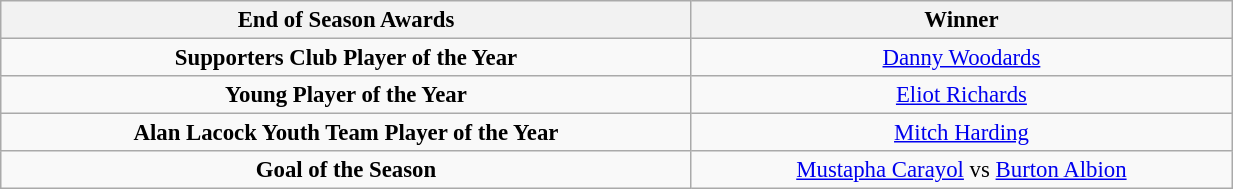<table class="wikitable" style="text-align:center; font-size:95%;width:65%; text-align:left">
<tr>
<th><strong>End of Season Awards</strong></th>
<th><strong>Winner</strong></th>
</tr>
<tr --->
<td align="center"><strong>Supporters Club Player of the Year</strong></td>
<td align="center"><a href='#'>Danny Woodards</a></td>
</tr>
<tr --->
<td align="center"><strong>Young Player of the Year</strong></td>
<td align="center"><a href='#'>Eliot Richards</a></td>
</tr>
<tr --->
<td align="center"><strong>Alan Lacock Youth Team Player of the Year</strong></td>
<td align="center"><a href='#'>Mitch Harding</a></td>
</tr>
<tr --->
<td align="center"><strong>Goal of the Season</strong></td>
<td align="center"><a href='#'>Mustapha Carayol</a> vs <a href='#'>Burton Albion</a></td>
</tr>
</table>
